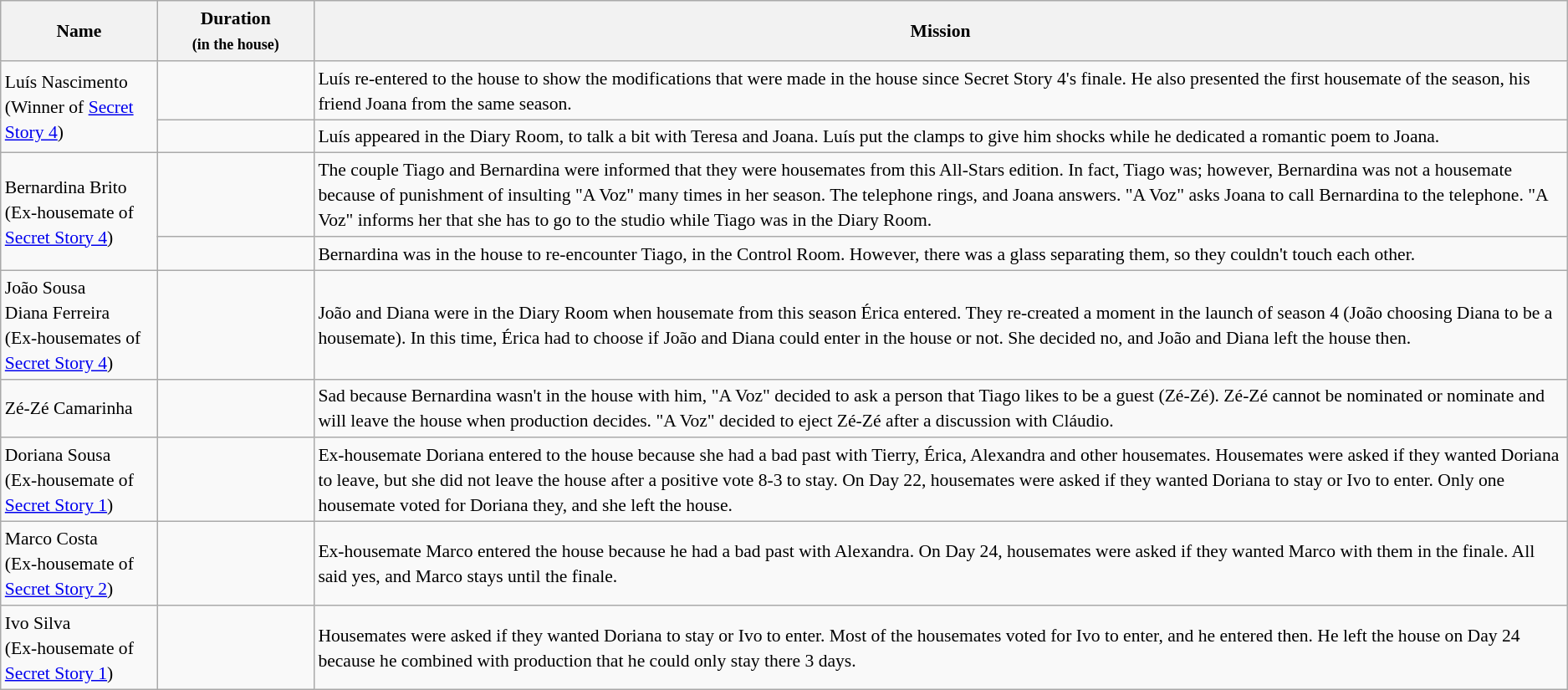<table class="wikitable" style="font-size:90%; line-height:20px">
<tr>
<th style="width:10%">Name</th>
<th style="width:10%">Duration<br><small>(in the house)</small></th>
<th style="width:80%">Mission</th>
</tr>
<tr>
<td rowspan=2>Luís Nascimento<br>(Winner of <a href='#'>Secret Story 4</a>)</td>
<td></td>
<td>Luís re-entered to the house to show the modifications that were made in the house since Secret Story 4's finale. He also presented the first housemate of the season, his friend Joana from the same season.</td>
</tr>
<tr>
<td></td>
<td>Luís appeared in the Diary Room, to talk a bit with Teresa and Joana. Luís put the clamps to give him shocks while he dedicated a romantic poem to Joana.</td>
</tr>
<tr>
<td rowspan=2>Bernardina Brito<br>(Ex-housemate of <a href='#'>Secret Story 4</a>)</td>
<td></td>
<td>The couple Tiago and Bernardina were informed that they were housemates from this All-Stars edition. In fact, Tiago was; however, Bernardina was not a housemate because of punishment of insulting "A Voz" many times in her season. The telephone rings, and Joana answers. "A Voz" asks Joana to call Bernardina to the telephone. "A Voz" informs her that she has to go to the studio while Tiago was in the Diary Room.</td>
</tr>
<tr>
<td></td>
<td>Bernardina was in the house to re-encounter Tiago, in the Control Room. However, there was a glass separating them, so they couldn't touch each other.</td>
</tr>
<tr>
<td>João Sousa<br>Diana Ferreira<br>(Ex-housemates of <a href='#'>Secret Story 4</a>)</td>
<td></td>
<td>João and Diana were in the Diary Room when housemate from this season Érica entered. They re-created a moment in the launch of season 4 (João choosing Diana to be a housemate). In this time, Érica had to choose if João and Diana could enter in the house or not. She decided no, and João and Diana left the house then.</td>
</tr>
<tr>
<td>Zé-Zé Camarinha<br></td>
<td></td>
<td>Sad because Bernardina wasn't in the house with him, "A Voz" decided to ask a person that Tiago likes to be a guest (Zé-Zé). Zé-Zé cannot be nominated or nominate and will leave the house when production decides. "A Voz" decided to eject Zé-Zé after a discussion with Cláudio.</td>
</tr>
<tr>
<td>Doriana Sousa<br>(Ex-housemate of <a href='#'>Secret Story 1</a>)</td>
<td></td>
<td>Ex-housemate Doriana entered to the house because she had a bad past with Tierry, Érica, Alexandra and other housemates. Housemates were asked if they wanted Doriana to leave, but she did not leave the house after a positive vote 8-3 to stay. On Day 22, housemates were asked if they wanted Doriana to stay or Ivo to enter. Only one housemate voted for Doriana they, and she left the house.</td>
</tr>
<tr>
<td>Marco Costa<br>(Ex-housemate of <a href='#'>Secret Story 2</a>)</td>
<td></td>
<td>Ex-housemate Marco entered the house because he had a bad past with  Alexandra. On Day 24, housemates were asked if they wanted Marco with them in the finale. All said yes, and Marco stays until the finale.</td>
</tr>
<tr>
<td>Ivo Silva<br>(Ex-housemate of <a href='#'>Secret Story 1</a>)</td>
<td></td>
<td>Housemates were asked if they wanted Doriana to stay or Ivo to enter. Most of the housemates voted for Ivo to enter, and he entered then. He left the house on Day 24 because he combined with production that he could only stay there 3 days.</td>
</tr>
</table>
